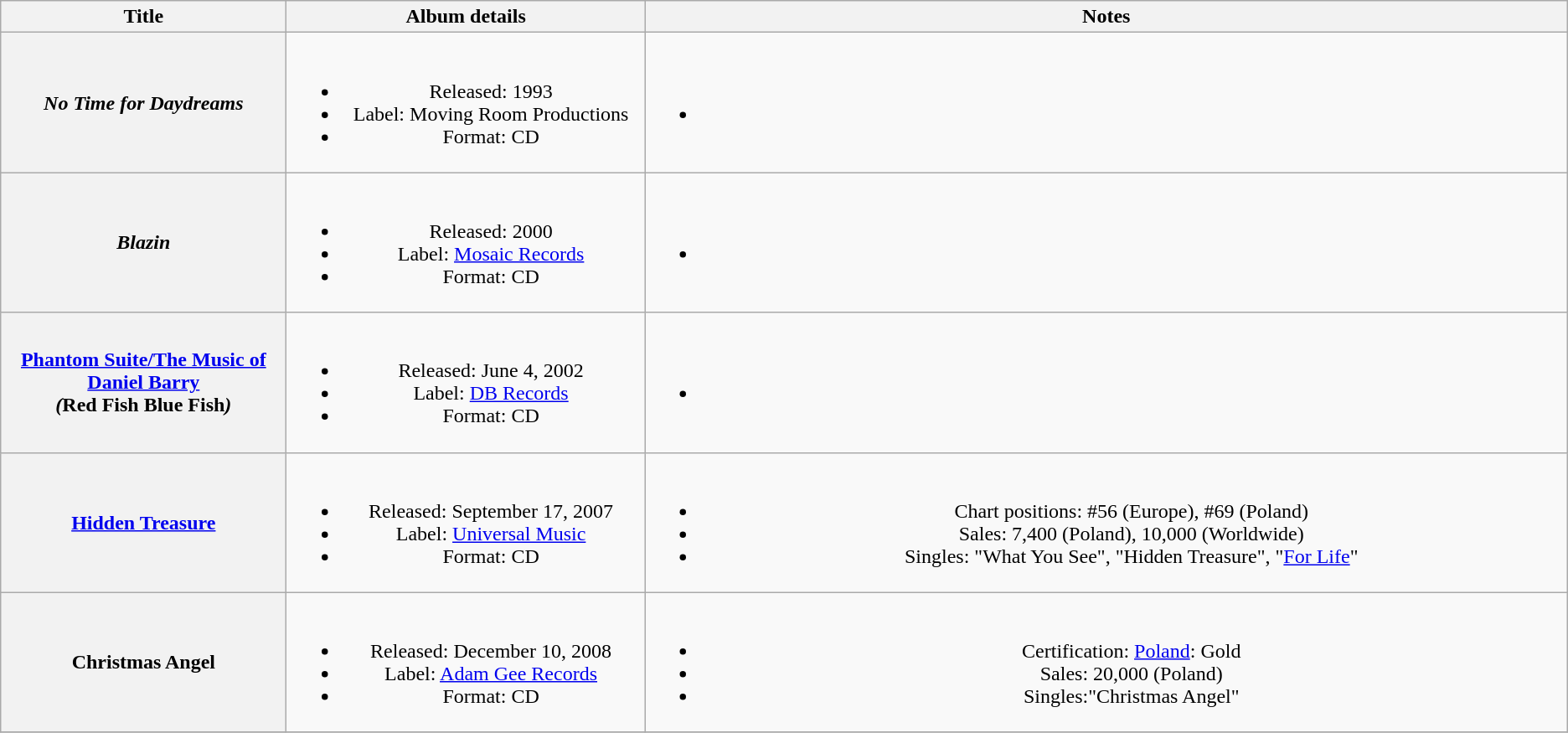<table class="wikitable plainrowheaders" style="text-align:center;" border="1">
<tr>
<th scope="col" rowspan="1" style="width:17em;">Title</th>
<th scope="col" rowspan="1" style="width:21em;">Album details</th>
<th scope="col" rowspan="1" style="width:58em;">Notes</th>
</tr>
<tr>
<th scope="row"><em>No Time for Daydreams</em><br></th>
<td><br><ul><li>Released: 1993</li><li>Label: Moving Room Productions</li><li>Format: CD</li></ul></td>
<td><br><ul><li></li></ul></td>
</tr>
<tr>
<th scope="row"><em>Blazin<strong><br></th>
<td><br><ul><li>Released: 2000</li><li>Label: <a href='#'>Mosaic Records</a></li><li>Format: CD</li></ul></td>
<td><br><ul><li></li></ul></td>
</tr>
<tr>
<th scope="row"></em><a href='#'>Phantom Suite/The Music of Daniel Barry</a><em><br>(</em>Red Fish Blue Fish<em>)</th>
<td><br><ul><li>Released: June 4, 2002</li><li>Label: <a href='#'>DB Records</a></li><li>Format: CD</li></ul></td>
<td><br><ul><li></li></ul></td>
</tr>
<tr>
<th scope="row"></em><a href='#'>Hidden Treasure</a><em></th>
<td><br><ul><li>Released: September 17, 2007</li><li>Label: <a href='#'>Universal Music</a></li><li>Format: CD</li></ul></td>
<td><br><ul><li>Chart positions: #56 (Europe), #69 (Poland)</li><li>Sales: 7,400 (Poland), 10,000 (Worldwide)</li><li>Singles: "What You See", "Hidden Treasure", "<a href='#'>For Life</a>"</li></ul></td>
</tr>
<tr>
<th scope="row"></em>Christmas Angel<em></th>
<td><br><ul><li>Released: December 10, 2008</li><li>Label: <a href='#'>Adam Gee Records</a></li><li>Format: CD</li></ul></td>
<td><br><ul><li>Certification: <a href='#'>Poland</a>: Gold</li><li>Sales: 20,000 (Poland)</li><li>Singles:"Christmas Angel"</li></ul></td>
</tr>
<tr>
</tr>
</table>
